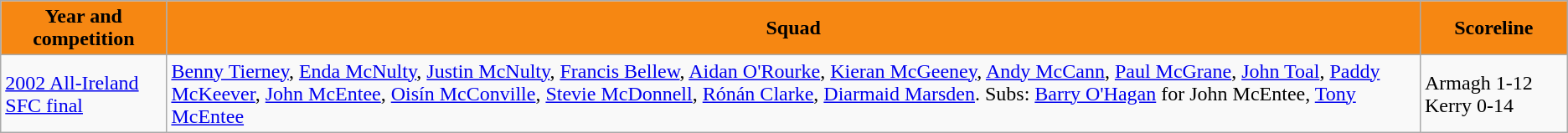<table class="wikitable">
<tr>
<th style="background:#F68712">Year and competition</th>
<th style="background:#F68712">Squad</th>
<th style="background:#F68712">Scoreline</th>
</tr>
<tr>
<td><a href='#'>2002 All-Ireland SFC final</a></td>
<td><a href='#'>Benny Tierney</a>, <a href='#'>Enda McNulty</a>, <a href='#'>Justin McNulty</a>, <a href='#'>Francis Bellew</a>, <a href='#'>Aidan O'Rourke</a>, <a href='#'>Kieran McGeeney</a>, <a href='#'>Andy McCann</a>, <a href='#'>Paul McGrane</a>, <a href='#'>John Toal</a>, <a href='#'>Paddy McKeever</a>, <a href='#'>John McEntee</a>, <a href='#'>Oisín McConville</a>, <a href='#'>Stevie McDonnell</a>, <a href='#'>Rónán Clarke</a>, <a href='#'>Diarmaid Marsden</a>. Subs: <a href='#'>Barry O'Hagan</a> for John McEntee, <a href='#'>Tony McEntee</a></td>
<td>Armagh 1-12 Kerry 0-14</td>
</tr>
</table>
